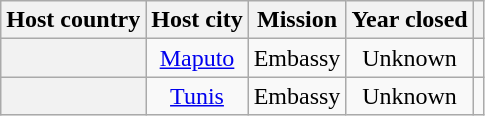<table class="wikitable plainrowheaders" style="text-align:center;">
<tr>
<th scope="col">Host country</th>
<th scope="col">Host city</th>
<th scope="col">Mission</th>
<th scope="col">Year closed</th>
<th scope="col"></th>
</tr>
<tr>
<th scope="row"></th>
<td><a href='#'>Maputo</a></td>
<td>Embassy</td>
<td>Unknown</td>
<td></td>
</tr>
<tr>
<th scope="row"></th>
<td><a href='#'>Tunis</a></td>
<td>Embassy</td>
<td>Unknown</td>
<td></td>
</tr>
</table>
